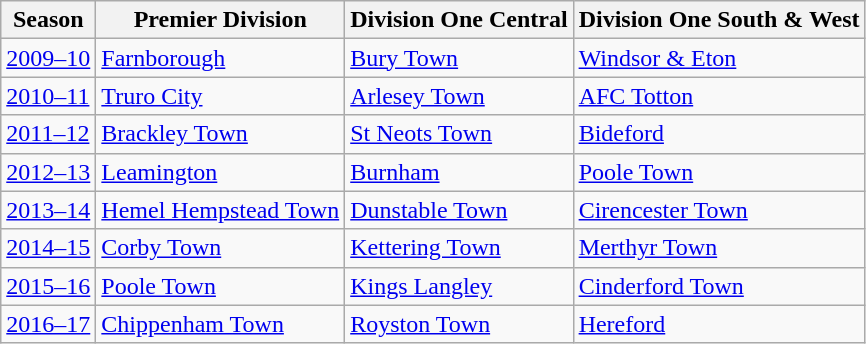<table class="wikitable" style="text-align: left">
<tr>
<th>Season</th>
<th>Premier Division</th>
<th>Division One Central</th>
<th>Division One South & West</th>
</tr>
<tr>
<td><a href='#'>2009–10</a></td>
<td><a href='#'>Farnborough</a></td>
<td><a href='#'>Bury Town</a></td>
<td><a href='#'>Windsor & Eton</a></td>
</tr>
<tr>
<td><a href='#'>2010–11</a></td>
<td><a href='#'>Truro City</a></td>
<td><a href='#'>Arlesey Town</a></td>
<td><a href='#'>AFC Totton</a></td>
</tr>
<tr>
<td><a href='#'>2011–12</a></td>
<td><a href='#'>Brackley Town</a></td>
<td><a href='#'>St Neots Town</a></td>
<td><a href='#'>Bideford</a></td>
</tr>
<tr>
<td><a href='#'>2012–13</a></td>
<td><a href='#'>Leamington</a></td>
<td><a href='#'>Burnham</a></td>
<td><a href='#'>Poole Town</a></td>
</tr>
<tr>
<td><a href='#'>2013–14</a></td>
<td><a href='#'>Hemel Hempstead Town</a></td>
<td><a href='#'>Dunstable Town</a></td>
<td><a href='#'>Cirencester Town</a></td>
</tr>
<tr>
<td><a href='#'>2014–15</a></td>
<td><a href='#'>Corby Town</a></td>
<td><a href='#'>Kettering Town</a></td>
<td><a href='#'>Merthyr Town</a></td>
</tr>
<tr>
<td><a href='#'>2015–16</a></td>
<td><a href='#'>Poole Town</a></td>
<td><a href='#'>Kings Langley</a></td>
<td><a href='#'>Cinderford Town</a></td>
</tr>
<tr>
<td><a href='#'>2016–17</a></td>
<td><a href='#'>Chippenham Town</a></td>
<td><a href='#'>Royston Town</a></td>
<td><a href='#'>Hereford</a></td>
</tr>
</table>
